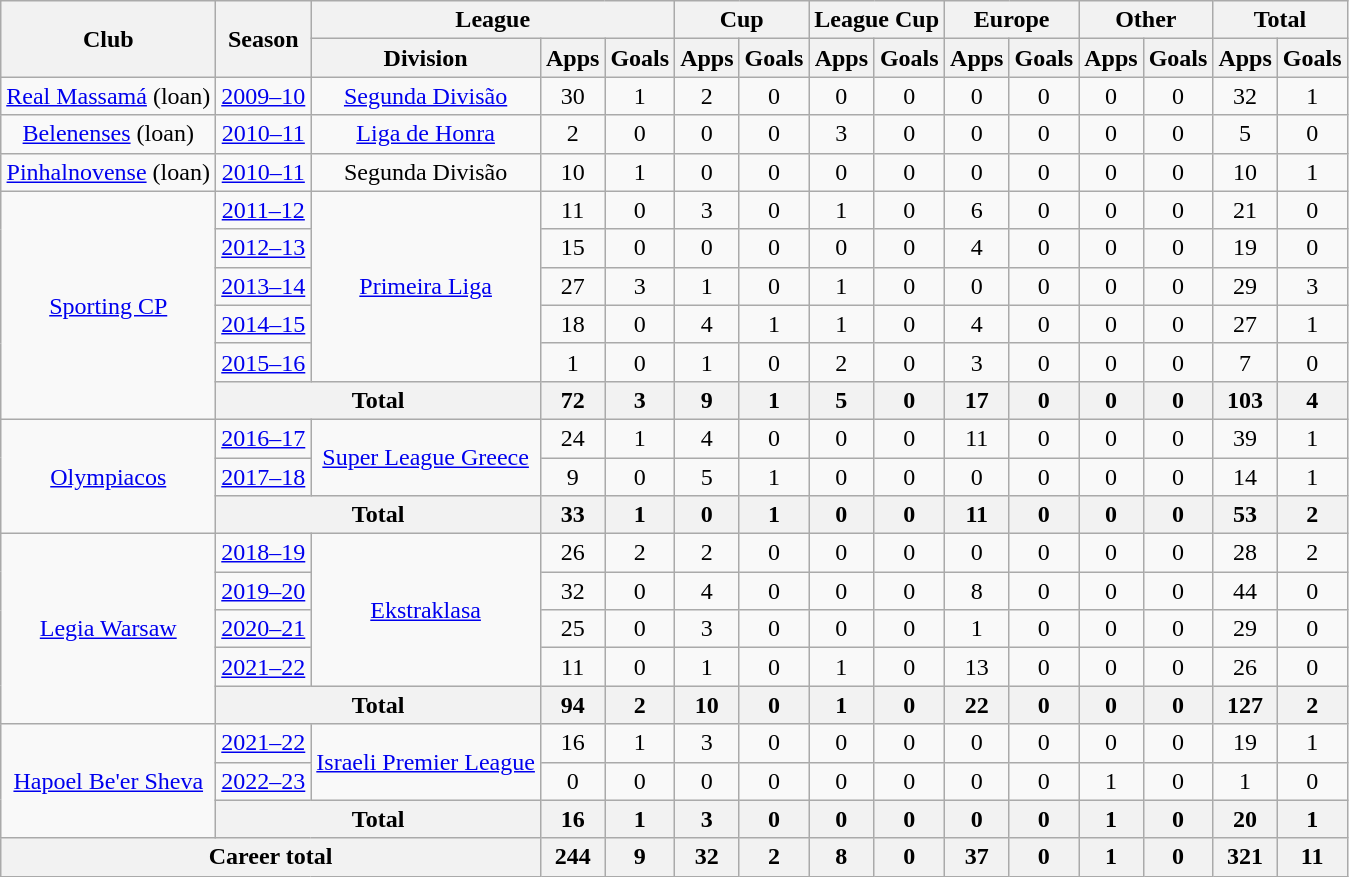<table class="wikitable" style="text-align:center">
<tr>
<th rowspan="2">Club</th>
<th rowspan="2">Season</th>
<th colspan="3">League</th>
<th colspan="2">Cup</th>
<th colspan="2">League Cup</th>
<th colspan="2">Europe</th>
<th colspan="2">Other</th>
<th colspan="2">Total</th>
</tr>
<tr>
<th>Division</th>
<th>Apps</th>
<th>Goals</th>
<th>Apps</th>
<th>Goals</th>
<th>Apps</th>
<th>Goals</th>
<th>Apps</th>
<th>Goals</th>
<th>Apps</th>
<th>Goals</th>
<th>Apps</th>
<th>Goals</th>
</tr>
<tr>
<td><a href='#'>Real Massamá</a> (loan)</td>
<td><a href='#'>2009–10</a></td>
<td><a href='#'>Segunda Divisão</a></td>
<td>30</td>
<td>1</td>
<td>2</td>
<td>0</td>
<td>0</td>
<td>0</td>
<td>0</td>
<td>0</td>
<td>0</td>
<td>0</td>
<td>32</td>
<td>1</td>
</tr>
<tr>
<td><a href='#'>Belenenses</a> (loan)</td>
<td><a href='#'>2010–11</a></td>
<td><a href='#'>Liga de Honra</a></td>
<td>2</td>
<td>0</td>
<td>0</td>
<td>0</td>
<td>3</td>
<td>0</td>
<td>0</td>
<td>0</td>
<td>0</td>
<td>0</td>
<td>5</td>
<td>0</td>
</tr>
<tr>
<td><a href='#'>Pinhalnovense</a> (loan)</td>
<td><a href='#'>2010–11</a></td>
<td>Segunda Divisão</td>
<td>10</td>
<td>1</td>
<td>0</td>
<td>0</td>
<td>0</td>
<td>0</td>
<td>0</td>
<td>0</td>
<td>0</td>
<td>0</td>
<td>10</td>
<td>1</td>
</tr>
<tr>
<td rowspan="6"><a href='#'>Sporting CP</a></td>
<td><a href='#'>2011–12</a></td>
<td rowspan="5"><a href='#'>Primeira Liga</a></td>
<td>11</td>
<td>0</td>
<td>3</td>
<td>0</td>
<td>1</td>
<td>0</td>
<td>6</td>
<td>0</td>
<td>0</td>
<td>0</td>
<td>21</td>
<td>0</td>
</tr>
<tr>
<td><a href='#'>2012–13</a></td>
<td>15</td>
<td>0</td>
<td>0</td>
<td>0</td>
<td>0</td>
<td>0</td>
<td>4</td>
<td>0</td>
<td>0</td>
<td>0</td>
<td>19</td>
<td>0</td>
</tr>
<tr>
<td><a href='#'>2013–14</a></td>
<td>27</td>
<td>3</td>
<td>1</td>
<td>0</td>
<td>1</td>
<td>0</td>
<td>0</td>
<td>0</td>
<td>0</td>
<td>0</td>
<td>29</td>
<td>3</td>
</tr>
<tr>
<td><a href='#'>2014–15</a></td>
<td>18</td>
<td>0</td>
<td>4</td>
<td>1</td>
<td>1</td>
<td>0</td>
<td>4</td>
<td>0</td>
<td>0</td>
<td>0</td>
<td>27</td>
<td>1</td>
</tr>
<tr>
<td><a href='#'>2015–16</a></td>
<td>1</td>
<td>0</td>
<td>1</td>
<td>0</td>
<td>2</td>
<td>0</td>
<td>3</td>
<td>0</td>
<td>0</td>
<td>0</td>
<td>7</td>
<td>0</td>
</tr>
<tr>
<th colspan="2">Total</th>
<th>72</th>
<th>3</th>
<th>9</th>
<th>1</th>
<th>5</th>
<th>0</th>
<th>17</th>
<th>0</th>
<th>0</th>
<th>0</th>
<th>103</th>
<th>4</th>
</tr>
<tr>
<td rowspan="3"><a href='#'>Olympiacos</a></td>
<td><a href='#'>2016–17</a></td>
<td rowspan="2"><a href='#'>Super League Greece</a></td>
<td>24</td>
<td>1</td>
<td>4</td>
<td>0</td>
<td>0</td>
<td>0</td>
<td>11</td>
<td>0</td>
<td>0</td>
<td>0</td>
<td>39</td>
<td>1</td>
</tr>
<tr>
<td><a href='#'>2017–18</a></td>
<td>9</td>
<td>0</td>
<td>5</td>
<td>1</td>
<td>0</td>
<td>0</td>
<td>0</td>
<td>0</td>
<td>0</td>
<td>0</td>
<td>14</td>
<td>1</td>
</tr>
<tr>
<th colspan="2">Total</th>
<th>33</th>
<th>1</th>
<th>0</th>
<th>1</th>
<th>0</th>
<th>0</th>
<th>11</th>
<th>0</th>
<th>0</th>
<th>0</th>
<th>53</th>
<th>2</th>
</tr>
<tr>
<td rowspan="5"><a href='#'>Legia Warsaw</a></td>
<td><a href='#'>2018–19</a></td>
<td rowspan="4"><a href='#'>Ekstraklasa</a></td>
<td>26</td>
<td>2</td>
<td>2</td>
<td>0</td>
<td>0</td>
<td>0</td>
<td>0</td>
<td>0</td>
<td>0</td>
<td>0</td>
<td>28</td>
<td>2</td>
</tr>
<tr>
<td><a href='#'>2019–20</a></td>
<td>32</td>
<td>0</td>
<td>4</td>
<td>0</td>
<td>0</td>
<td>0</td>
<td>8</td>
<td>0</td>
<td>0</td>
<td>0</td>
<td>44</td>
<td>0</td>
</tr>
<tr>
<td><a href='#'>2020–21</a></td>
<td>25</td>
<td>0</td>
<td>3</td>
<td>0</td>
<td>0</td>
<td>0</td>
<td>1</td>
<td>0</td>
<td>0</td>
<td>0</td>
<td>29</td>
<td>0</td>
</tr>
<tr>
<td><a href='#'>2021–22</a></td>
<td>11</td>
<td>0</td>
<td>1</td>
<td>0</td>
<td>1</td>
<td>0</td>
<td>13</td>
<td>0</td>
<td>0</td>
<td>0</td>
<td>26</td>
<td>0</td>
</tr>
<tr>
<th colspan="2">Total</th>
<th>94</th>
<th>2</th>
<th>10</th>
<th>0</th>
<th>1</th>
<th>0</th>
<th>22</th>
<th>0</th>
<th>0</th>
<th>0</th>
<th>127</th>
<th>2</th>
</tr>
<tr>
<td rowspan="3"><a href='#'>Hapoel Be'er Sheva</a></td>
<td><a href='#'>2021–22</a></td>
<td rowspan="2"><a href='#'>Israeli Premier League</a></td>
<td>16</td>
<td>1</td>
<td>3</td>
<td>0</td>
<td>0</td>
<td>0</td>
<td>0</td>
<td>0</td>
<td>0</td>
<td>0</td>
<td>19</td>
<td>1</td>
</tr>
<tr>
<td><a href='#'>2022–23</a></td>
<td>0</td>
<td>0</td>
<td>0</td>
<td>0</td>
<td>0</td>
<td>0</td>
<td>0</td>
<td>0</td>
<td>1</td>
<td>0</td>
<td>1</td>
<td>0</td>
</tr>
<tr>
<th colspan="2">Total</th>
<th>16</th>
<th>1</th>
<th>3</th>
<th>0</th>
<th>0</th>
<th>0</th>
<th>0</th>
<th>0</th>
<th>1</th>
<th>0</th>
<th>20</th>
<th>1</th>
</tr>
<tr>
<th colspan="3">Career total</th>
<th>244</th>
<th>9</th>
<th>32</th>
<th>2</th>
<th>8</th>
<th>0</th>
<th>37</th>
<th>0</th>
<th>1</th>
<th>0</th>
<th>321</th>
<th>11</th>
</tr>
</table>
